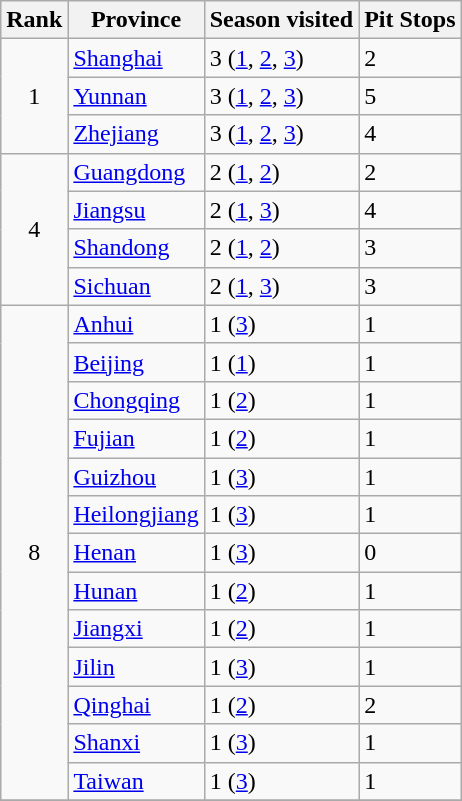<table class="wikitable">
<tr>
<th>Rank</th>
<th>Province</th>
<th>Season visited</th>
<th>Pit Stops</th>
</tr>
<tr>
<td rowspan=3 style="text-align:center;">1</td>
<td><a href='#'>Shanghai</a></td>
<td>3 (<a href='#'>1</a>, <a href='#'>2</a>, <a href='#'>3</a>)</td>
<td>2</td>
</tr>
<tr>
<td><a href='#'>Yunnan</a></td>
<td>3 (<a href='#'>1</a>, <a href='#'>2</a>, <a href='#'>3</a>)</td>
<td>5</td>
</tr>
<tr>
<td><a href='#'>Zhejiang</a></td>
<td>3 (<a href='#'>1</a>, <a href='#'>2</a>, <a href='#'>3</a>)</td>
<td>4</td>
</tr>
<tr>
<td rowspan=4 style="text-align:center;">4</td>
<td><a href='#'>Guangdong</a></td>
<td>2 (<a href='#'>1</a>, <a href='#'>2</a>)</td>
<td>2</td>
</tr>
<tr>
<td><a href='#'>Jiangsu</a></td>
<td>2 (<a href='#'>1</a>, <a href='#'>3</a>)</td>
<td>4</td>
</tr>
<tr>
<td><a href='#'>Shandong</a></td>
<td>2 (<a href='#'>1</a>, <a href='#'>2</a>)</td>
<td>3</td>
</tr>
<tr>
<td><a href='#'>Sichuan</a></td>
<td>2 (<a href='#'>1</a>, <a href='#'>3</a>)</td>
<td>3</td>
</tr>
<tr>
<td rowspan=13 style="text-align:center;">8</td>
<td><a href='#'>Anhui</a></td>
<td>1 (<a href='#'>3</a>)</td>
<td>1</td>
</tr>
<tr>
<td><a href='#'>Beijing</a></td>
<td>1 (<a href='#'>1</a>)</td>
<td>1</td>
</tr>
<tr>
<td><a href='#'>Chongqing</a></td>
<td>1 (<a href='#'>2</a>)</td>
<td>1</td>
</tr>
<tr>
<td><a href='#'>Fujian</a></td>
<td>1 (<a href='#'>2</a>)</td>
<td>1</td>
</tr>
<tr>
<td><a href='#'>Guizhou</a></td>
<td>1 (<a href='#'>3</a>)</td>
<td>1</td>
</tr>
<tr>
<td><a href='#'>Heilongjiang</a></td>
<td>1 (<a href='#'>3</a>)</td>
<td>1</td>
</tr>
<tr>
<td><a href='#'>Henan</a></td>
<td>1 (<a href='#'>3</a>)</td>
<td>0</td>
</tr>
<tr>
<td><a href='#'>Hunan</a></td>
<td>1 (<a href='#'>2</a>)</td>
<td>1</td>
</tr>
<tr>
<td><a href='#'>Jiangxi</a></td>
<td>1 (<a href='#'>2</a>)</td>
<td>1</td>
</tr>
<tr>
<td><a href='#'>Jilin</a></td>
<td>1 (<a href='#'>3</a>)</td>
<td>1</td>
</tr>
<tr>
<td><a href='#'>Qinghai</a></td>
<td>1 (<a href='#'>2</a>)</td>
<td>2</td>
</tr>
<tr>
<td><a href='#'>Shanxi</a></td>
<td>1 (<a href='#'>3</a>)</td>
<td>1</td>
</tr>
<tr>
<td><a href='#'>Taiwan</a></td>
<td>1 (<a href='#'>3</a>)</td>
<td>1</td>
</tr>
<tr>
</tr>
</table>
